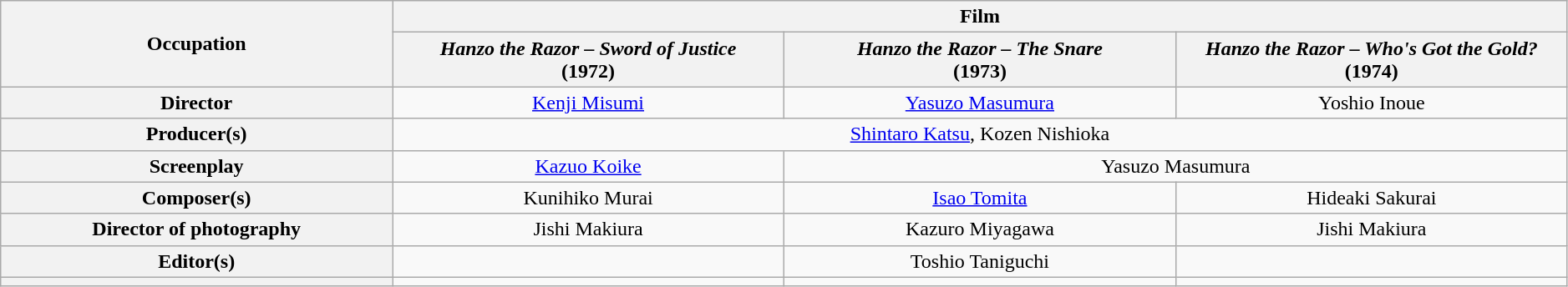<table class="wikitable" style="text-align:center; width:99%;">
<tr>
<th width="20%" rowspan="2">Occupation</th>
<th colspan="3">Film</th>
</tr>
<tr>
<th width="20%"><em>Hanzo the Razor – Sword of Justice</em><br>(1972)</th>
<th width="20%"><em>Hanzo the Razor – The Snare</em><br>(1973)</th>
<th width="20%"><em>Hanzo the Razor – Who's Got the Gold?</em><br>(1974)</th>
</tr>
<tr>
<th>Director</th>
<td><a href='#'>Kenji Misumi</a></td>
<td><a href='#'>Yasuzo Masumura</a></td>
<td>Yoshio Inoue</td>
</tr>
<tr>
<th>Producer(s)</th>
<td colspan="3"><a href='#'>Shintaro Katsu</a>, Kozen Nishioka</td>
</tr>
<tr>
<th>Screenplay</th>
<td><a href='#'>Kazuo Koike</a></td>
<td colspan="2">Yasuzo Masumura</td>
</tr>
<tr>
<th>Composer(s)</th>
<td>Kunihiko Murai</td>
<td><a href='#'>Isao Tomita</a></td>
<td>Hideaki Sakurai</td>
</tr>
<tr>
<th>Director of photography</th>
<td>Jishi Makiura</td>
<td>Kazuro Miyagawa</td>
<td>Jishi Makiura</td>
</tr>
<tr>
<th>Editor(s)</th>
<td></td>
<td>Toshio Taniguchi</td>
<td></td>
</tr>
<tr>
<th></th>
<td></td>
<td></td>
<td></td>
</tr>
</table>
